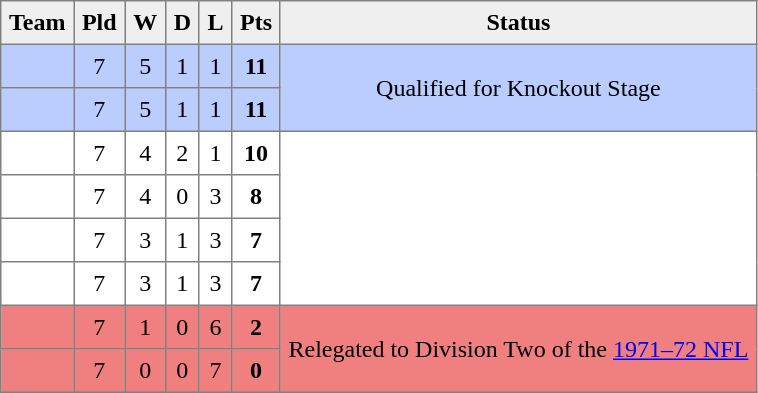<table style=border-collapse:collapse border=1 cellspacing=0 cellpadding=5>
<tr align=center bgcolor=#efefef>
<th>Team</th>
<th>Pld</th>
<th>W</th>
<th>D</th>
<th>L</th>
<th>Pts</th>
<th>Status</th>
</tr>
<tr align=center style="background:#bbccff;">
<td style="text-align:left;"> </td>
<td>7</td>
<td>5</td>
<td>1</td>
<td>1</td>
<td><strong>11</strong></td>
<td rowspan=2>Qualified for Knockout Stage</td>
</tr>
<tr align=center style="background:#bbccff;">
<td style="text-align:left;"> </td>
<td>7</td>
<td>5</td>
<td>1</td>
<td>1</td>
<td><strong>11</strong></td>
</tr>
<tr align=center style="background:#FFFFFF;">
<td style="text-align:left;"> </td>
<td>7</td>
<td>4</td>
<td>2</td>
<td>1</td>
<td><strong>10</strong></td>
<td rowspan=4></td>
</tr>
<tr align=center style="background:#FFFFFF;">
<td style="text-align:left;"> </td>
<td>7</td>
<td>4</td>
<td>0</td>
<td>3</td>
<td><strong>8</strong></td>
</tr>
<tr align=center style="background:#FFFFFF;">
<td style="text-align:left;"> </td>
<td>7</td>
<td>3</td>
<td>1</td>
<td>3</td>
<td><strong>7</strong></td>
</tr>
<tr align=center style="background:#FFFFFF;">
<td style="text-align:left;"> </td>
<td>7</td>
<td>3</td>
<td>1</td>
<td>3</td>
<td><strong>7</strong></td>
</tr>
<tr align=center style="background:#F08080;">
<td style="text-align:left;"> </td>
<td>7</td>
<td>1</td>
<td>0</td>
<td>6</td>
<td><strong>2</strong></td>
<td rowspan=2>Relegated to Division Two of the <a href='#'>1971–72 NFL</a></td>
</tr>
<tr align=center style="background:#F08080;">
<td style="text-align:left;"> </td>
<td>7</td>
<td>0</td>
<td>0</td>
<td>7</td>
<td><strong>0</strong></td>
</tr>
</table>
